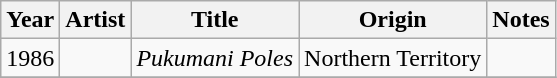<table class="wikitable sortable">
<tr>
<th>Year</th>
<th>Artist</th>
<th>Title</th>
<th>Origin</th>
<th>Notes</th>
</tr>
<tr>
<td>1986</td>
<td></td>
<td><em>Pukumani Poles</em></td>
<td>Northern Territory</td>
<td></td>
</tr>
<tr>
</tr>
</table>
